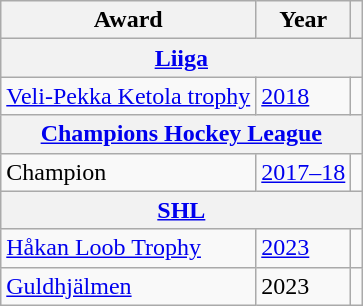<table class="wikitable">
<tr>
<th>Award</th>
<th>Year</th>
<th></th>
</tr>
<tr>
<th colspan="3"><a href='#'>Liiga</a></th>
</tr>
<tr>
<td><a href='#'>Veli-Pekka Ketola trophy</a></td>
<td><a href='#'>2018</a></td>
<td></td>
</tr>
<tr>
<th colspan="3"><a href='#'>Champions Hockey League</a></th>
</tr>
<tr>
<td>Champion</td>
<td><a href='#'>2017–18</a></td>
<td></td>
</tr>
<tr>
<th colspan="3"><a href='#'>SHL</a></th>
</tr>
<tr>
<td><a href='#'>Håkan Loob Trophy</a></td>
<td><a href='#'>2023</a></td>
<td></td>
</tr>
<tr>
<td><a href='#'>Guldhjälmen</a></td>
<td>2023</td>
<td></td>
</tr>
</table>
